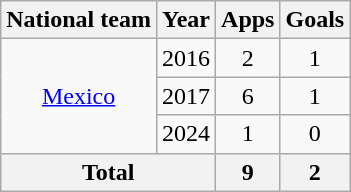<table class="wikitable" style="text-align: center;">
<tr>
<th>National team</th>
<th>Year</th>
<th>Apps</th>
<th>Goals</th>
</tr>
<tr>
<td rowspan="3" valign="center"><a href='#'>Mexico</a></td>
<td>2016</td>
<td>2</td>
<td>1</td>
</tr>
<tr>
<td>2017</td>
<td>6</td>
<td>1</td>
</tr>
<tr>
<td>2024</td>
<td>1</td>
<td>0</td>
</tr>
<tr>
<th colspan="2">Total</th>
<th>9</th>
<th>2</th>
</tr>
</table>
